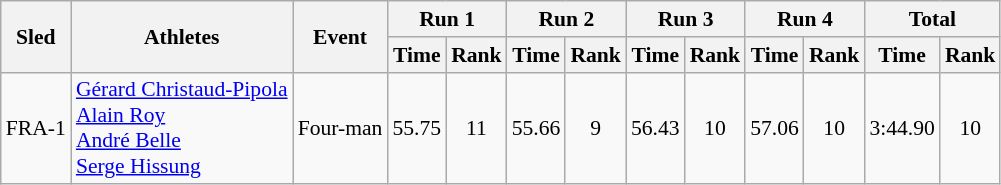<table class="wikitable"  border="1" style="font-size:90%">
<tr>
<th rowspan="2">Sled</th>
<th rowspan="2">Athletes</th>
<th rowspan="2">Event</th>
<th colspan="2">Run 1</th>
<th colspan="2">Run 2</th>
<th colspan="2">Run 3</th>
<th colspan="2">Run 4</th>
<th colspan="2">Total</th>
</tr>
<tr>
<th>Time</th>
<th>Rank</th>
<th>Time</th>
<th>Rank</th>
<th>Time</th>
<th>Rank</th>
<th>Time</th>
<th>Rank</th>
<th>Time</th>
<th>Rank</th>
</tr>
<tr>
<td align="center">FRA-1</td>
<td><a href='#'>Gérard Christaud-Pipola</a><br><a href='#'>Alain Roy</a><br><a href='#'>André Belle</a><br><a href='#'>Serge Hissung</a></td>
<td>Four-man</td>
<td align="center">55.75</td>
<td align="center">11</td>
<td align="center">55.66</td>
<td align="center">9</td>
<td align="center">56.43</td>
<td align="center">10</td>
<td align="center">57.06</td>
<td align="center">10</td>
<td align="center">3:44.90</td>
<td align="center">10</td>
</tr>
</table>
